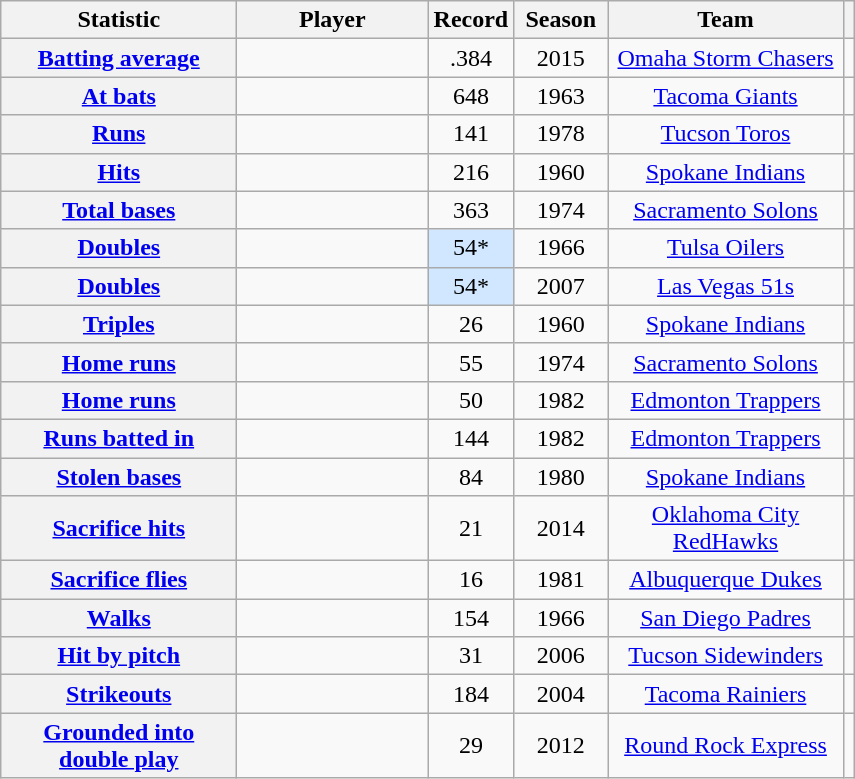<table class="wikitable sortable plainrowheaders" style="text-align:center">
<tr>
<th scope="col" width="150px">Statistic</th>
<th scope="col" width="120px">Player</th>
<th scope="col" width="50px" class="unsortable">Record</th>
<th scope="col" width="55px">Season</th>
<th scope="col" width="150px">Team</th>
<th scope="col" class="unsortable"></th>
</tr>
<tr>
<th scope="row" style="text-align:center"><a href='#'>Batting average</a></th>
<td></td>
<td>.384</td>
<td>2015</td>
<td><a href='#'>Omaha Storm Chasers</a></td>
<td></td>
</tr>
<tr>
<th scope="row" style="text-align:center"><a href='#'>At bats</a></th>
<td></td>
<td>648</td>
<td>1963</td>
<td><a href='#'>Tacoma Giants</a></td>
<td></td>
</tr>
<tr>
<th scope="row" style="text-align:center"><a href='#'>Runs</a></th>
<td></td>
<td>141</td>
<td>1978</td>
<td><a href='#'>Tucson Toros</a></td>
<td></td>
</tr>
<tr>
<th scope="row" style="text-align:center"><a href='#'>Hits</a></th>
<td></td>
<td>216</td>
<td>1960</td>
<td><a href='#'>Spokane Indians</a></td>
<td></td>
</tr>
<tr>
<th scope="row" style="text-align:center"><a href='#'>Total bases</a></th>
<td></td>
<td>363</td>
<td>1974</td>
<td><a href='#'>Sacramento Solons</a></td>
<td></td>
</tr>
<tr>
<th scope="row" style="text-align:center"><a href='#'>Doubles</a></th>
<td></td>
<td bgcolor="#D0E7FF">54*</td>
<td>1966</td>
<td><a href='#'>Tulsa Oilers</a></td>
<td></td>
</tr>
<tr>
<th scope="row" style="text-align:center"><a href='#'>Doubles</a></th>
<td></td>
<td bgcolor="#D0E7FF">54*</td>
<td>2007</td>
<td><a href='#'>Las Vegas 51s</a></td>
<td></td>
</tr>
<tr>
<th scope="row" style="text-align:center"><a href='#'>Triples</a></th>
<td></td>
<td>26</td>
<td>1960</td>
<td><a href='#'>Spokane Indians</a></td>
<td></td>
</tr>
<tr>
<th scope="row" style="text-align:center"><a href='#'>Home runs</a></th>
<td></td>
<td>55</td>
<td>1974</td>
<td><a href='#'>Sacramento Solons</a></td>
<td></td>
</tr>
<tr>
<th scope="row" style="text-align:center"><a href='#'>Home runs</a></th>
<td></td>
<td>50</td>
<td>1982</td>
<td><a href='#'>Edmonton Trappers</a></td>
<td></td>
</tr>
<tr>
<th scope="row" style="text-align:center"><a href='#'>Runs batted in</a></th>
<td></td>
<td>144</td>
<td>1982</td>
<td><a href='#'>Edmonton Trappers</a></td>
<td></td>
</tr>
<tr>
<th scope="row" style="text-align:center"><a href='#'>Stolen bases</a></th>
<td></td>
<td>84</td>
<td>1980</td>
<td><a href='#'>Spokane Indians</a></td>
<td></td>
</tr>
<tr>
<th scope="row" style="text-align:center"><a href='#'>Sacrifice hits</a></th>
<td></td>
<td>21</td>
<td>2014</td>
<td><a href='#'>Oklahoma City RedHawks</a></td>
<td></td>
</tr>
<tr>
<th scope="row" style="text-align:center"><a href='#'>Sacrifice flies</a></th>
<td></td>
<td>16</td>
<td>1981</td>
<td><a href='#'>Albuquerque Dukes</a></td>
<td></td>
</tr>
<tr>
<th scope="row" style="text-align:center"><a href='#'>Walks</a></th>
<td></td>
<td>154</td>
<td>1966</td>
<td><a href='#'>San Diego Padres</a></td>
<td></td>
</tr>
<tr>
<th scope="row" style="text-align:center"><a href='#'>Hit by pitch</a></th>
<td></td>
<td>31</td>
<td>2006</td>
<td><a href='#'>Tucson Sidewinders</a></td>
<td></td>
</tr>
<tr>
<th scope="row" style="text-align:center"><a href='#'>Strikeouts</a></th>
<td></td>
<td>184</td>
<td>2004</td>
<td><a href='#'>Tacoma Rainiers</a></td>
<td></td>
</tr>
<tr>
<th scope="row" style="text-align:center"><a href='#'>Grounded into double play</a></th>
<td></td>
<td>29</td>
<td>2012</td>
<td><a href='#'>Round Rock Express</a></td>
<td></td>
</tr>
</table>
